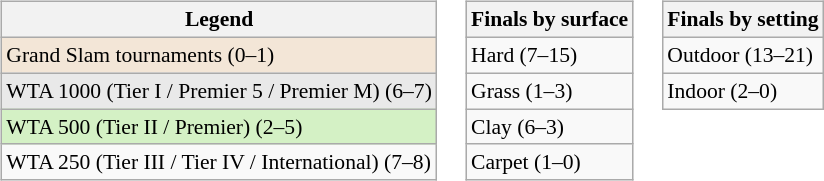<table>
<tr valign=top>
<td><br><table class=wikitable style="font-size:90%;">
<tr>
<th>Legend</th>
</tr>
<tr>
<td style="background:#f3e6d7;">Grand Slam tournaments (0–1)</td>
</tr>
<tr>
<td style="background:#e9e9e9;">WTA 1000 (Tier I / Premier 5 / Premier M) (6–7)</td>
</tr>
<tr>
<td style="background:#d4f1c5;">WTA 500 (Tier II / Premier) (2–5)</td>
</tr>
<tr>
<td>WTA 250 (Tier III / Tier IV / International) (7–8)</td>
</tr>
</table>
</td>
<td><br><table class=wikitable style="font-size:90%;">
<tr>
<th>Finals by surface</th>
</tr>
<tr>
<td>Hard (7–15)</td>
</tr>
<tr>
<td>Grass (1–3)</td>
</tr>
<tr>
<td>Clay (6–3)</td>
</tr>
<tr>
<td>Carpet (1–0)</td>
</tr>
</table>
</td>
<td><br><table class=wikitable style=font-size:90%>
<tr>
<th>Finals by setting</th>
</tr>
<tr>
<td>Outdoor (13–21)</td>
</tr>
<tr>
<td>Indoor (2–0)</td>
</tr>
</table>
</td>
</tr>
</table>
